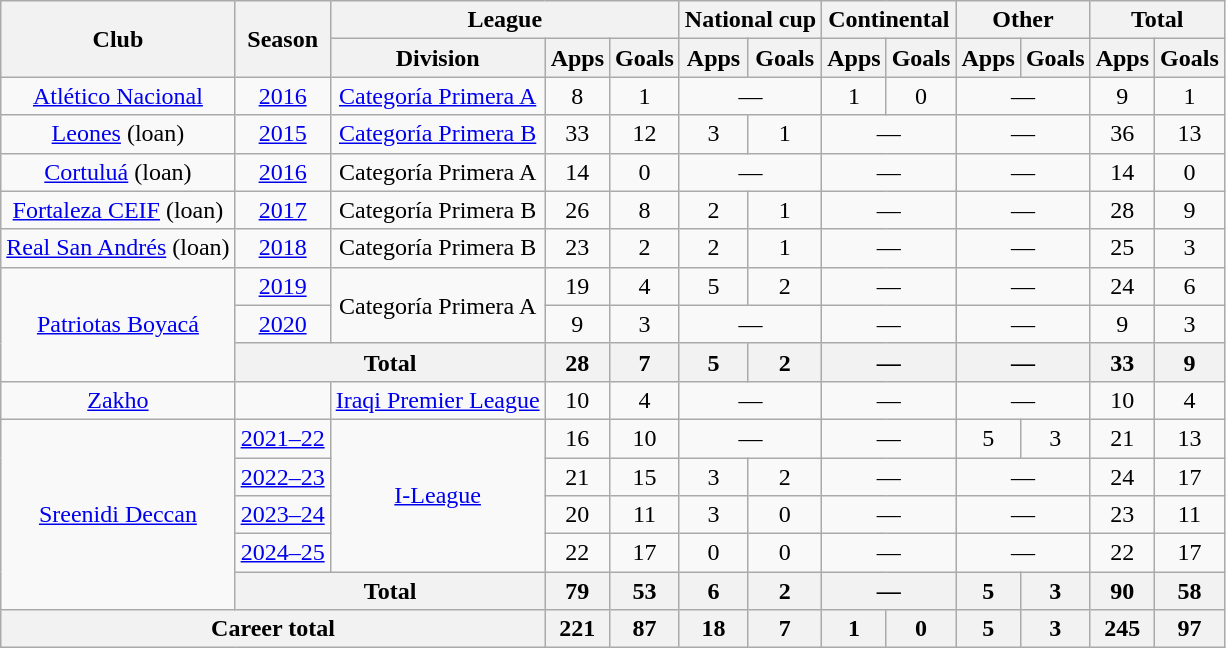<table class="wikitable" style="text-align:center">
<tr>
<th rowspan="2">Club</th>
<th rowspan="2">Season</th>
<th colspan="3">League</th>
<th colspan="2">National cup</th>
<th colspan="2">Continental</th>
<th colspan="2">Other</th>
<th colspan="2">Total</th>
</tr>
<tr>
<th>Division</th>
<th>Apps</th>
<th>Goals</th>
<th>Apps</th>
<th>Goals</th>
<th>Apps</th>
<th>Goals</th>
<th>Apps</th>
<th>Goals</th>
<th>Apps</th>
<th>Goals</th>
</tr>
<tr>
<td><a href='#'>Atlético Nacional</a></td>
<td><a href='#'>2016</a></td>
<td><a href='#'>Categoría Primera A</a></td>
<td>8</td>
<td>1</td>
<td colspan="2">—</td>
<td>1</td>
<td>0</td>
<td colspan="2">—</td>
<td>9</td>
<td>1</td>
</tr>
<tr>
<td><a href='#'>Leones</a> (loan)</td>
<td><a href='#'>2015</a></td>
<td><a href='#'>Categoría Primera B</a></td>
<td>33</td>
<td>12</td>
<td>3</td>
<td>1</td>
<td colspan="2">—</td>
<td colspan="2">—</td>
<td>36</td>
<td>13</td>
</tr>
<tr>
<td><a href='#'>Cortuluá</a> (loan)</td>
<td><a href='#'>2016</a></td>
<td>Categoría Primera A</td>
<td>14</td>
<td>0</td>
<td colspan="2">—</td>
<td colspan="2">—</td>
<td colspan="2">—</td>
<td>14</td>
<td>0</td>
</tr>
<tr>
<td><a href='#'>Fortaleza CEIF</a> (loan)</td>
<td><a href='#'>2017</a></td>
<td>Categoría Primera B</td>
<td>26</td>
<td>8</td>
<td>2</td>
<td>1</td>
<td colspan="2">—</td>
<td colspan="2">—</td>
<td>28</td>
<td>9</td>
</tr>
<tr>
<td><a href='#'>Real San Andrés</a> (loan)</td>
<td><a href='#'>2018</a></td>
<td>Categoría Primera B</td>
<td>23</td>
<td>2</td>
<td>2</td>
<td>1</td>
<td colspan="2">—</td>
<td colspan="2">—</td>
<td>25</td>
<td>3</td>
</tr>
<tr>
<td rowspan="3"><a href='#'>Patriotas Boyacá</a></td>
<td><a href='#'>2019</a></td>
<td rowspan="2">Categoría Primera A</td>
<td>19</td>
<td>4</td>
<td>5</td>
<td>2</td>
<td colspan="2">—</td>
<td colspan="2">—</td>
<td>24</td>
<td>6</td>
</tr>
<tr>
<td><a href='#'>2020</a></td>
<td>9</td>
<td>3</td>
<td colspan="2">—</td>
<td colspan="2">—</td>
<td colspan="2">—</td>
<td>9</td>
<td>3</td>
</tr>
<tr>
<th colspan="2">Total</th>
<th>28</th>
<th>7</th>
<th>5</th>
<th>2</th>
<th colspan="2">—</th>
<th colspan="2">—</th>
<th>33</th>
<th>9</th>
</tr>
<tr>
<td><a href='#'>Zakho</a></td>
<td></td>
<td><a href='#'>Iraqi Premier League</a></td>
<td>10</td>
<td>4</td>
<td colspan="2">—</td>
<td colspan="2">—</td>
<td colspan="2">—</td>
<td>10</td>
<td>4</td>
</tr>
<tr>
<td rowspan="5"><a href='#'>Sreenidi Deccan</a></td>
<td><a href='#'>2021–22</a></td>
<td rowspan="4"><a href='#'>I-League</a></td>
<td>16</td>
<td>10</td>
<td colspan="2">—</td>
<td colspan="2">—</td>
<td>5</td>
<td>3</td>
<td>21</td>
<td>13</td>
</tr>
<tr>
<td><a href='#'>2022–23</a></td>
<td>21</td>
<td>15</td>
<td>3</td>
<td>2</td>
<td colspan="2">—</td>
<td colspan="2">—</td>
<td>24</td>
<td>17</td>
</tr>
<tr>
<td><a href='#'>2023–24</a></td>
<td>20</td>
<td>11</td>
<td>3</td>
<td>0</td>
<td colspan="2">—</td>
<td colspan="2">—</td>
<td>23</td>
<td>11</td>
</tr>
<tr>
<td><a href='#'>2024–25</a></td>
<td>22</td>
<td>17</td>
<td>0</td>
<td>0</td>
<td colspan="2">—</td>
<td colspan="2">—</td>
<td>22</td>
<td>17</td>
</tr>
<tr>
<th colspan="2">Total</th>
<th>79</th>
<th>53</th>
<th>6</th>
<th>2</th>
<th colspan="2">—</th>
<th>5</th>
<th>3</th>
<th>90</th>
<th>58</th>
</tr>
<tr>
<th colspan="3">Career total</th>
<th>221</th>
<th>87</th>
<th>18</th>
<th>7</th>
<th>1</th>
<th>0</th>
<th>5</th>
<th>3</th>
<th>245</th>
<th>97</th>
</tr>
</table>
